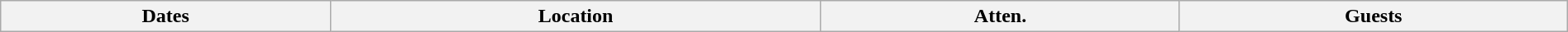<table class="wikitable" width="100%">
<tr>
<th>Dates</th>
<th>Location</th>
<th>Atten.</th>
<th>Guests<br>












</th>
</tr>
</table>
